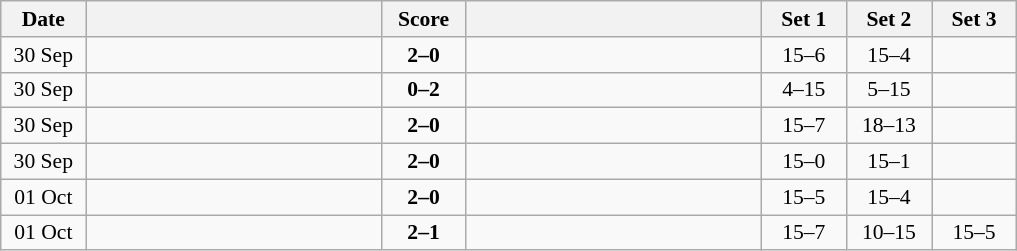<table class="wikitable" style="text-align: center; font-size:90% ">
<tr>
<th width="50">Date</th>
<th align="right" width="190"></th>
<th width="50">Score</th>
<th align="left" width="190"></th>
<th width="50">Set 1</th>
<th width="50">Set 2</th>
<th width="50">Set 3</th>
</tr>
<tr>
<td>30 Sep</td>
<td align=right><strong></strong></td>
<td align=center><strong>2–0</strong></td>
<td align=left></td>
<td>15–6</td>
<td>15–4</td>
<td></td>
</tr>
<tr>
<td>30 Sep</td>
<td align=right></td>
<td align=center><strong>0–2</strong></td>
<td align=left><strong></strong></td>
<td>4–15</td>
<td>5–15</td>
<td></td>
</tr>
<tr>
<td>30 Sep</td>
<td align=right><strong></strong></td>
<td align=center><strong>2–0</strong></td>
<td align=left></td>
<td>15–7</td>
<td>18–13</td>
<td></td>
</tr>
<tr>
<td>30 Sep</td>
<td align=right><strong></strong></td>
<td align=center><strong>2–0</strong></td>
<td align=left></td>
<td>15–0</td>
<td>15–1</td>
<td></td>
</tr>
<tr>
<td>01 Oct</td>
<td align=right><strong></strong></td>
<td align=center><strong>2–0</strong></td>
<td align=left></td>
<td>15–5</td>
<td>15–4</td>
<td></td>
</tr>
<tr>
<td>01 Oct</td>
<td align=right><strong></strong></td>
<td align=center><strong>2–1</strong></td>
<td align=left></td>
<td>15–7</td>
<td>10–15</td>
<td>15–5</td>
</tr>
</table>
